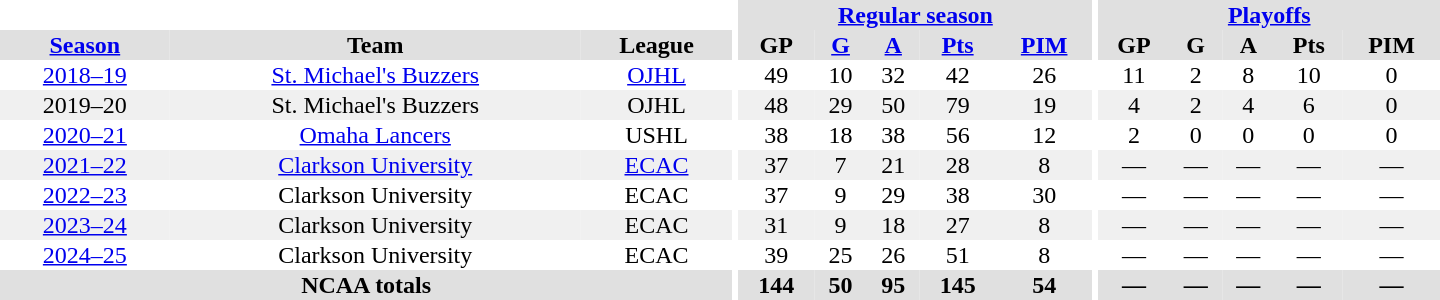<table border="0" cellpadding="1" cellspacing="0" style="text-align:center; width:60em">
<tr bgcolor="#e0e0e0">
<th colspan="3" bgcolor="#ffffff"></th>
<th rowspan="100" bgcolor="#ffffff"></th>
<th colspan="5"><a href='#'>Regular season</a></th>
<th rowspan="100" bgcolor="#ffffff"></th>
<th colspan="5"><a href='#'>Playoffs</a></th>
</tr>
<tr bgcolor="#e0e0e0">
<th><a href='#'>Season</a></th>
<th>Team</th>
<th>League</th>
<th>GP</th>
<th><a href='#'>G</a></th>
<th><a href='#'>A</a></th>
<th><a href='#'>Pts</a></th>
<th><a href='#'>PIM</a></th>
<th>GP</th>
<th>G</th>
<th>A</th>
<th>Pts</th>
<th>PIM</th>
</tr>
<tr>
<td><a href='#'>2018–19</a></td>
<td><a href='#'>St. Michael's Buzzers</a></td>
<td><a href='#'>OJHL</a></td>
<td>49</td>
<td>10</td>
<td>32</td>
<td>42</td>
<td>26</td>
<td>11</td>
<td>2</td>
<td>8</td>
<td>10</td>
<td>0</td>
</tr>
<tr bgcolor="#f0f0f0">
<td>2019–20</td>
<td>St. Michael's Buzzers</td>
<td>OJHL</td>
<td>48</td>
<td>29</td>
<td>50</td>
<td>79</td>
<td>19</td>
<td>4</td>
<td>2</td>
<td>4</td>
<td>6</td>
<td>0</td>
</tr>
<tr>
<td><a href='#'>2020–21</a></td>
<td><a href='#'>Omaha Lancers</a></td>
<td>USHL</td>
<td>38</td>
<td>18</td>
<td>38</td>
<td>56</td>
<td>12</td>
<td>2</td>
<td>0</td>
<td>0</td>
<td>0</td>
<td>0</td>
</tr>
<tr bgcolor="#f0f0f0">
<td><a href='#'>2021–22</a></td>
<td><a href='#'>Clarkson University</a></td>
<td><a href='#'>ECAC</a></td>
<td>37</td>
<td>7</td>
<td>21</td>
<td>28</td>
<td>8</td>
<td>—</td>
<td>—</td>
<td>—</td>
<td>—</td>
<td>—</td>
</tr>
<tr>
<td><a href='#'>2022–23</a></td>
<td>Clarkson University</td>
<td>ECAC</td>
<td>37</td>
<td>9</td>
<td>29</td>
<td>38</td>
<td>30</td>
<td>—</td>
<td>—</td>
<td>—</td>
<td>—</td>
<td>—</td>
</tr>
<tr bgcolor="#f0f0f0">
<td><a href='#'>2023–24</a></td>
<td>Clarkson University</td>
<td>ECAC</td>
<td>31</td>
<td>9</td>
<td>18</td>
<td>27</td>
<td>8</td>
<td>—</td>
<td>—</td>
<td>—</td>
<td>—</td>
<td>—</td>
</tr>
<tr>
<td><a href='#'>2024–25</a></td>
<td>Clarkson University</td>
<td>ECAC</td>
<td>39</td>
<td>25</td>
<td>26</td>
<td>51</td>
<td>8</td>
<td>—</td>
<td>—</td>
<td>—</td>
<td>—</td>
<td>—</td>
</tr>
<tr bgcolor="#e0e0e0">
<th colspan="3">NCAA totals</th>
<th>144</th>
<th>50</th>
<th>95</th>
<th>145</th>
<th>54</th>
<th>—</th>
<th>—</th>
<th>—</th>
<th>—</th>
<th>—</th>
</tr>
</table>
